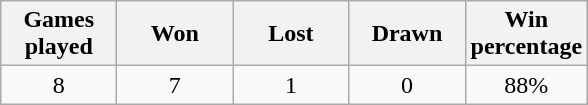<table class="wikitable" style="text-align:center">
<tr>
<th width="70">Games played</th>
<th width="70">Won</th>
<th width="70">Lost</th>
<th width="70">Drawn</th>
<th width="70">Win percentage</th>
</tr>
<tr>
<td>8</td>
<td>7</td>
<td>1</td>
<td>0</td>
<td>88%</td>
</tr>
</table>
